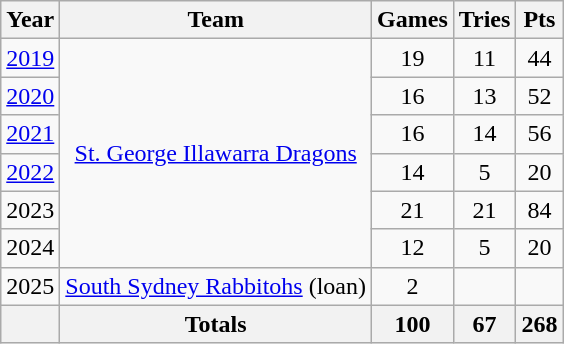<table class="wikitable" style="border-collapse:collapse;text-align:center">
<tr>
<th>Year</th>
<th>Team</th>
<th>Games</th>
<th>Tries</th>
<th>Pts</th>
</tr>
<tr>
<td><a href='#'>2019</a></td>
<td rowspan="6"> <a href='#'>St. George Illawarra Dragons</a></td>
<td>19</td>
<td>11</td>
<td>44</td>
</tr>
<tr>
<td><a href='#'>2020</a></td>
<td>16</td>
<td>13</td>
<td>52</td>
</tr>
<tr>
<td><a href='#'>2021</a></td>
<td>16</td>
<td>14</td>
<td>56</td>
</tr>
<tr>
<td><a href='#'>2022</a></td>
<td>14</td>
<td>5</td>
<td>20</td>
</tr>
<tr>
<td>2023</td>
<td>21</td>
<td>21</td>
<td>84</td>
</tr>
<tr>
<td>2024</td>
<td>12</td>
<td>5</td>
<td>20</td>
</tr>
<tr>
<td>2025</td>
<td> <a href='#'>South Sydney Rabbitohs</a> (loan)</td>
<td>2</td>
<td></td>
<td></td>
</tr>
<tr>
<th></th>
<th>Totals</th>
<th>100</th>
<th>67</th>
<th>268</th>
</tr>
</table>
